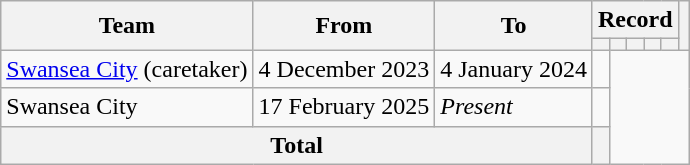<table class="wikitable" style="text-align: center;">
<tr>
<th rowspan="2">Team</th>
<th rowspan="2">From</th>
<th rowspan="2">To</th>
<th colspan="5">Record</th>
<th rowspan="2"></th>
</tr>
<tr>
<th></th>
<th></th>
<th></th>
<th></th>
<th></th>
</tr>
<tr>
<td align="left"><a href='#'>Swansea City</a> (caretaker)</td>
<td align="left">4 December 2023</td>
<td align="left">4 January 2024<br></td>
<td></td>
</tr>
<tr>
<td align="left">Swansea City</td>
<td align="left">17 February 2025</td>
<td align="left"><em>Present</em><br></td>
<td></td>
</tr>
<tr>
<th colspan="3">Total<br></th>
<th></th>
</tr>
</table>
